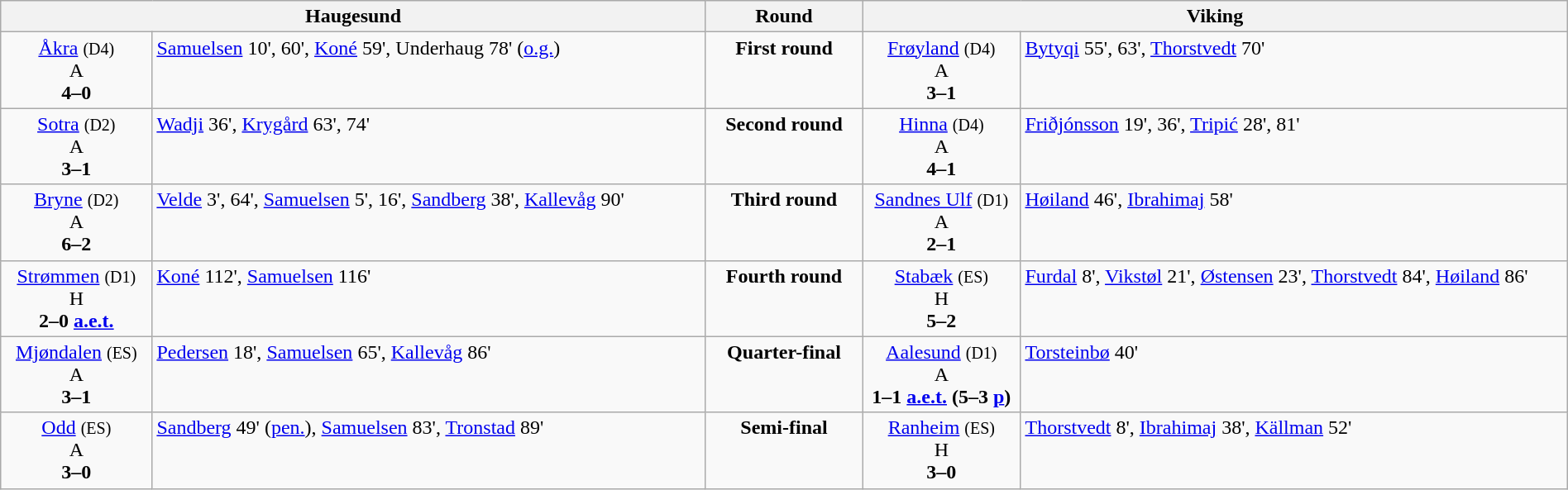<table class=wikitable width=100% style="text-align:center">
<tr valign=top>
<th colspan=2 width=45%>Haugesund</th>
<th width=10%>Round</th>
<th colspan=2 width=45%>Viking</th>
</tr>
<tr valign=top>
<td><a href='#'>Åkra</a> <small>(D4)</small><br>A<br><strong>4–0</strong></td>
<td align=left><a href='#'>Samuelsen</a> 10', 60', <a href='#'>Koné</a> 59', Underhaug 78' (<a href='#'>o.g.</a>)</td>
<td><strong>First round</strong></td>
<td><a href='#'>Frøyland</a> <small>(D4)</small><br>A<br><strong>3–1</strong></td>
<td align=left><a href='#'>Bytyqi</a> 55', 63', <a href='#'>Thorstvedt</a> 70'</td>
</tr>
<tr valign=top>
<td><a href='#'>Sotra</a> <small>(D2)</small><br>A<br><strong>3–1</strong></td>
<td align=left><a href='#'>Wadji</a> 36', <a href='#'>Krygård</a> 63', 74'</td>
<td><strong>Second round</strong></td>
<td><a href='#'>Hinna</a> <small>(D4)</small><br>A<br><strong>4–1</strong></td>
<td align=left><a href='#'>Friðjónsson</a> 19', 36', <a href='#'>Tripić</a> 28', 81'</td>
</tr>
<tr valign=top>
<td><a href='#'>Bryne</a> <small>(D2)</small><br>A<br><strong>6–2</strong></td>
<td align=left><a href='#'>Velde</a> 3', 64', <a href='#'>Samuelsen</a> 5', 16', <a href='#'>Sandberg</a> 38', <a href='#'>Kallevåg</a> 90'</td>
<td><strong>Third round</strong></td>
<td><a href='#'>Sandnes Ulf</a> <small>(D1)</small><br>A<br><strong>2–1</strong></td>
<td align=left><a href='#'>Høiland</a> 46', <a href='#'>Ibrahimaj</a> 58'</td>
</tr>
<tr valign=top>
<td><a href='#'>Strømmen</a> <small>(D1)</small><br>H<br><strong>2–0 <a href='#'>a.e.t.</a></strong></td>
<td align=left><a href='#'>Koné</a> 112', <a href='#'>Samuelsen</a> 116'</td>
<td><strong>Fourth round</strong></td>
<td><a href='#'>Stabæk</a> <small>(ES)</small><br>H<br><strong>5–2</strong></td>
<td align=left><a href='#'>Furdal</a> 8', <a href='#'>Vikstøl</a> 21', <a href='#'>Østensen</a> 23', <a href='#'>Thorstvedt</a> 84', <a href='#'>Høiland</a> 86'</td>
</tr>
<tr valign=top>
<td><a href='#'>Mjøndalen</a> <small>(ES)</small><br>A<br><strong>3–1</strong></td>
<td align=left><a href='#'>Pedersen</a> 18', <a href='#'>Samuelsen</a> 65', <a href='#'>Kallevåg</a> 86'</td>
<td><strong>Quarter-final</strong></td>
<td><a href='#'>Aalesund</a> <small>(D1)</small><br>A<br><strong>1–1 <a href='#'>a.e.t.</a> (5–3 <a href='#'>p</a>)</strong></td>
<td align=left><a href='#'>Torsteinbø</a> 40'</td>
</tr>
<tr valign=top>
<td><a href='#'>Odd</a> <small>(ES)</small><br>A<br><strong>3–0</strong></td>
<td align=left><a href='#'>Sandberg</a> 49' (<a href='#'>pen.</a>), <a href='#'>Samuelsen</a> 83', <a href='#'>Tronstad</a> 89'</td>
<td><strong>Semi-final</strong></td>
<td><a href='#'>Ranheim</a> <small>(ES)</small><br>H<br><strong>3–0</strong></td>
<td align=left><a href='#'>Thorstvedt</a> 8', <a href='#'>Ibrahimaj</a> 38', <a href='#'>Källman</a> 52'</td>
</tr>
</table>
